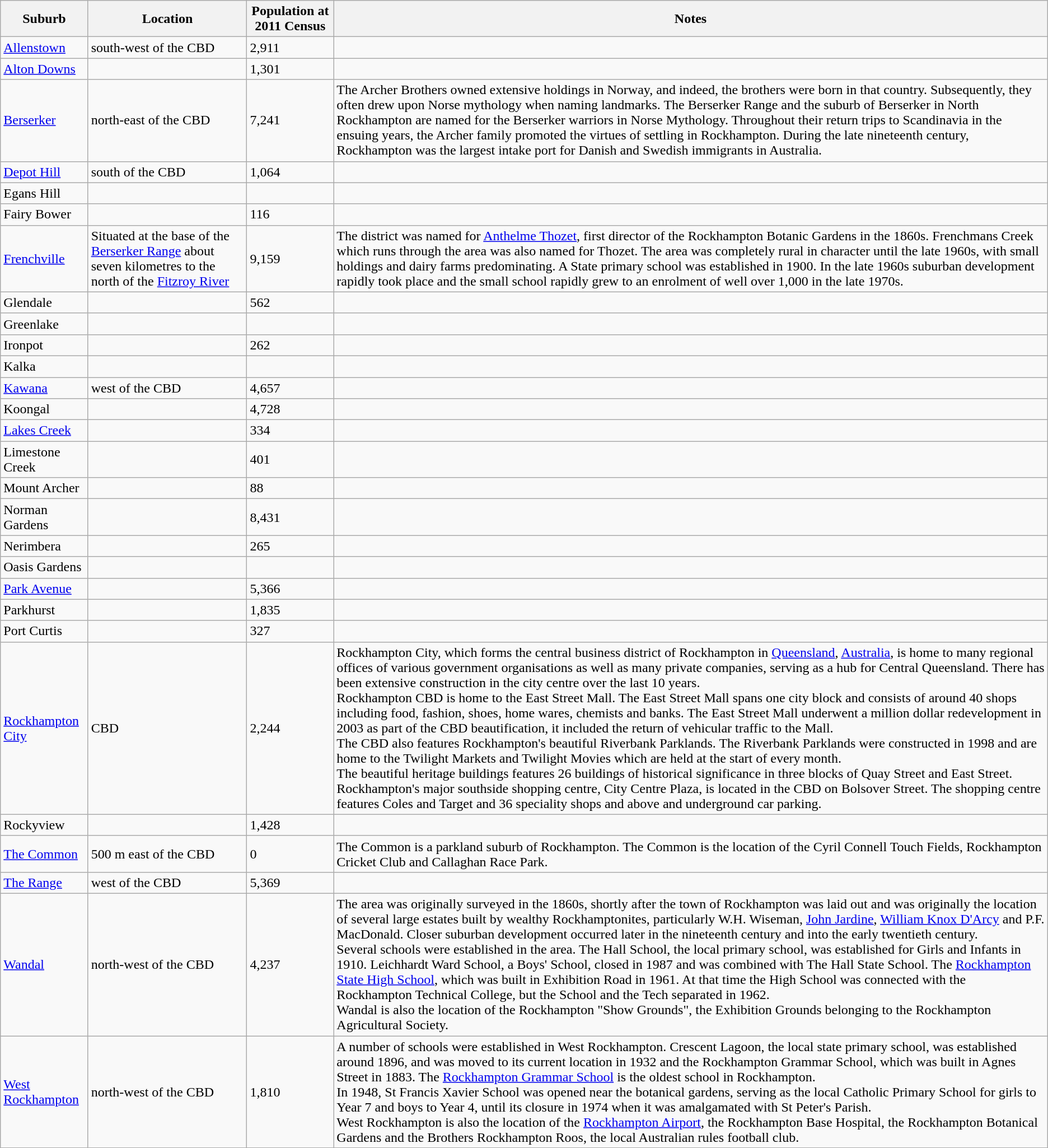<table class="wikitable">
<tr>
<th>Suburb</th>
<th>Location</th>
<th>Population at 2011 Census</th>
<th>Notes</th>
</tr>
<tr>
<td><a href='#'>Allenstown</a></td>
<td> south-west of the CBD</td>
<td>2,911</td>
<td></td>
</tr>
<tr>
<td><a href='#'>Alton Downs</a></td>
<td></td>
<td>1,301</td>
<td></td>
</tr>
<tr>
<td><a href='#'>Berserker</a></td>
<td> north-east of the CBD</td>
<td>7,241</td>
<td>The Archer Brothers owned extensive holdings in Norway, and indeed, the brothers were born in that country.  Subsequently, they often drew upon Norse mythology when naming landmarks.  The Berserker Range and the suburb of Berserker in North Rockhampton are named for the Berserker warriors in Norse Mythology.  Throughout their return trips to Scandinavia in the ensuing years, the Archer family promoted the virtues of settling in Rockhampton.  During the late nineteenth century, Rockhampton was the largest intake port for Danish and Swedish immigrants in Australia.</td>
</tr>
<tr>
<td><a href='#'>Depot Hill</a></td>
<td> south of the CBD</td>
<td>1,064</td>
<td></td>
</tr>
<tr>
<td>Egans Hill</td>
<td></td>
<td></td>
<td></td>
</tr>
<tr>
<td>Fairy Bower</td>
<td></td>
<td>116</td>
<td></td>
</tr>
<tr>
<td><a href='#'>Frenchville</a></td>
<td>Situated at the base of the <a href='#'>Berserker Range</a> about seven kilometres to the north of the <a href='#'>Fitzroy River</a></td>
<td>9,159</td>
<td>The district was named for <a href='#'>Anthelme Thozet</a>, first director of the Rockhampton Botanic Gardens in the 1860s. Frenchmans Creek which runs through the area was also named for Thozet. The area was completely rural in character until the late 1960s, with small holdings and dairy farms predominating. A State primary school was established in 1900. In the late 1960s suburban development rapidly took place and the small school rapidly grew to an enrolment of well over 1,000 in the late 1970s.</td>
</tr>
<tr>
<td>Glendale</td>
<td></td>
<td>562</td>
<td></td>
</tr>
<tr>
<td>Greenlake</td>
<td></td>
<td></td>
<td></td>
</tr>
<tr>
<td>Ironpot</td>
<td></td>
<td>262</td>
<td></td>
</tr>
<tr>
<td>Kalka</td>
<td></td>
<td></td>
<td></td>
</tr>
<tr>
<td><a href='#'>Kawana</a></td>
<td> west of the CBD</td>
<td>4,657</td>
<td></td>
</tr>
<tr>
<td>Koongal</td>
<td></td>
<td>4,728</td>
<td></td>
</tr>
<tr>
<td><a href='#'>Lakes Creek</a></td>
<td></td>
<td>334</td>
<td></td>
</tr>
<tr>
<td>Limestone Creek</td>
<td></td>
<td>401</td>
<td></td>
</tr>
<tr>
<td>Mount Archer</td>
<td></td>
<td>88</td>
<td></td>
</tr>
<tr>
<td>Norman Gardens</td>
<td></td>
<td>8,431</td>
<td></td>
</tr>
<tr>
<td>Nerimbera</td>
<td></td>
<td>265</td>
<td></td>
</tr>
<tr>
<td>Oasis Gardens</td>
<td></td>
<td></td>
<td></td>
</tr>
<tr>
<td><a href='#'>Park Avenue</a></td>
<td></td>
<td>5,366</td>
<td></td>
</tr>
<tr>
<td>Parkhurst</td>
<td></td>
<td>1,835</td>
<td></td>
</tr>
<tr>
<td>Port Curtis</td>
<td></td>
<td>327</td>
<td></td>
</tr>
<tr>
<td><a href='#'>Rockhampton City</a></td>
<td>CBD</td>
<td>2,244</td>
<td>Rockhampton City, which forms the central business district of Rockhampton in <a href='#'>Queensland</a>, <a href='#'>Australia</a>, is home to many regional offices of various government organisations as well as many private companies, serving as a hub for Central Queensland. There has been extensive construction in the city centre over the last 10 years.<br>Rockhampton CBD is home to the East Street Mall. The East Street Mall spans one city block and consists of around 40 shops including food, fashion, shoes, home wares, chemists and banks. The East Street Mall underwent a million dollar redevelopment in 2003 as part of the CBD beautification, it included the return of vehicular traffic to the Mall.<br>The CBD also features Rockhampton's beautiful Riverbank Parklands. The Riverbank Parklands were constructed in 1998 and are home to the Twilight Markets and Twilight Movies which are held at the start of every month.<br>The beautiful heritage buildings features 26 buildings of historical significance in three blocks of Quay Street and East Street.<br>Rockhampton's major southside shopping centre, City Centre Plaza, is located in the CBD on Bolsover Street. The shopping centre features Coles and Target and 36 speciality shops and above and underground car parking.</td>
</tr>
<tr>
<td>Rockyview</td>
<td></td>
<td>1,428</td>
<td></td>
</tr>
<tr>
<td><a href='#'>The Common</a></td>
<td>500 m east of the CBD</td>
<td>0</td>
<td>The Common is a parkland suburb of Rockhampton. The Common is the location of the Cyril Connell Touch Fields, Rockhampton Cricket Club and Callaghan Race Park.</td>
</tr>
<tr>
<td><a href='#'>The Range</a></td>
<td> west of the CBD</td>
<td>5,369</td>
<td></td>
</tr>
<tr>
<td><a href='#'>Wandal</a></td>
<td> north-west of the CBD</td>
<td>4,237</td>
<td>The area was originally surveyed in the 1860s, shortly after the town of Rockhampton was laid out and was originally the location of several large estates built by wealthy Rockhamptonites, particularly W.H. Wiseman, <a href='#'>John Jardine</a>, <a href='#'>William Knox D'Arcy</a> and P.F. MacDonald. Closer suburban development occurred later in the nineteenth century and into the early twentieth century.<br>Several schools were established in the area. The Hall School, the local primary school, was established for Girls and Infants in 1910. Leichhardt Ward School, a Boys' School, closed in 1987 and was combined with The Hall State School. The <a href='#'>Rockhampton State High School</a>, which was built in Exhibition Road in 1961. At that time the High School was connected with the Rockhampton Technical College, but the School and the Tech separated in 1962.<br>Wandal is also the location of the Rockhampton "Show Grounds", the Exhibition Grounds belonging to the Rockhampton Agricultural Society.</td>
</tr>
<tr>
<td><a href='#'>West Rockhampton</a></td>
<td> north-west of the CBD</td>
<td>1,810</td>
<td>A number of schools were established in West Rockhampton. Crescent Lagoon, the local state primary school, was established around 1896, and was moved to its current location in 1932 and the Rockhampton Grammar School, which was built in Agnes Street in 1883. The <a href='#'>Rockhampton Grammar School</a> is the oldest school in Rockhampton.<br>In 1948, St Francis Xavier School was opened near the botanical gardens, serving as the local Catholic Primary School for girls to Year 7 and boys to Year 4, until its closure in 1974 when it was amalgamated with St Peter's Parish.<br>West Rockhampton is also the location of the <a href='#'>Rockhampton Airport</a>, the Rockhampton Base Hospital, the Rockhampton Botanical Gardens and the Brothers Rockhampton Roos, the local Australian rules football club.</td>
</tr>
</table>
